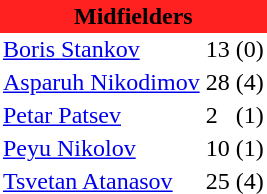<table class="toccolours" border="0" cellpadding="2" cellspacing="0" align="left" style="margin:0.5em;">
<tr>
<th colspan="4" align="center" bgcolor="#FF2020"><span>Midfielders</span></th>
</tr>
<tr>
<td> <a href='#'>Boris Stankov</a></td>
<td>13</td>
<td>(0)</td>
</tr>
<tr>
<td> <a href='#'>Asparuh Nikodimov</a></td>
<td>28</td>
<td>(4)</td>
</tr>
<tr>
<td> <a href='#'>Petar Patsev</a></td>
<td>2</td>
<td>(1)</td>
</tr>
<tr>
<td> <a href='#'>Peyu Nikolov</a></td>
<td>10</td>
<td>(1)</td>
</tr>
<tr>
<td> <a href='#'>Tsvetan Atanasov</a></td>
<td>25</td>
<td>(4)</td>
</tr>
<tr>
</tr>
</table>
